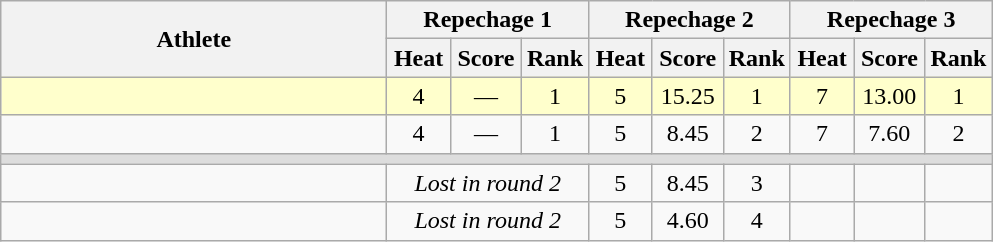<table class=wikitable style="text-align:center">
<tr>
<th rowspan=2 width=250>Athlete</th>
<th colspan=3>Repechage 1</th>
<th colspan=3>Repechage 2</th>
<th colspan=3>Repechage 3</th>
</tr>
<tr>
<th width=35>Heat</th>
<th width=40>Score</th>
<th width=35>Rank</th>
<th width=35>Heat</th>
<th width=40>Score</th>
<th width=35>Rank</th>
<th width=35>Heat</th>
<th width=40>Score</th>
<th width=35>Rank</th>
</tr>
<tr bgcolor="ffffcc">
<td align=left></td>
<td>4</td>
<td>—</td>
<td>1</td>
<td>5</td>
<td>15.25</td>
<td>1</td>
<td>7</td>
<td>13.00</td>
<td>1</td>
</tr>
<tr>
<td align=left></td>
<td>4</td>
<td>—</td>
<td>1</td>
<td>5</td>
<td>8.45</td>
<td>2</td>
<td>7</td>
<td>7.60</td>
<td>2</td>
</tr>
<tr bgcolor=#DDDDDD>
<td colspan=10></td>
</tr>
<tr>
<td align=left></td>
<td colspan=3><em>Lost in round 2</em></td>
<td>5</td>
<td>8.45</td>
<td>3</td>
<td></td>
<td></td>
<td></td>
</tr>
<tr>
<td align=left></td>
<td colspan=3><em>Lost in round 2</em></td>
<td>5</td>
<td>4.60</td>
<td>4</td>
<td></td>
<td></td>
<td></td>
</tr>
</table>
